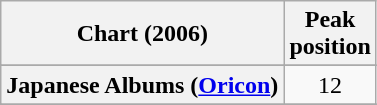<table class="wikitable plainrowheaders sortable" style="text-align:center;">
<tr>
<th>Chart (2006)</th>
<th>Peak<br>position</th>
</tr>
<tr>
</tr>
<tr>
</tr>
<tr>
</tr>
<tr>
</tr>
<tr>
</tr>
<tr>
</tr>
<tr>
</tr>
<tr>
</tr>
<tr>
<th scope="row">Japanese Albums (<a href='#'>Oricon</a>)</th>
<td align="center">12</td>
</tr>
<tr>
</tr>
<tr>
</tr>
<tr>
</tr>
<tr>
</tr>
<tr>
</tr>
<tr>
</tr>
<tr>
</tr>
<tr>
</tr>
</table>
